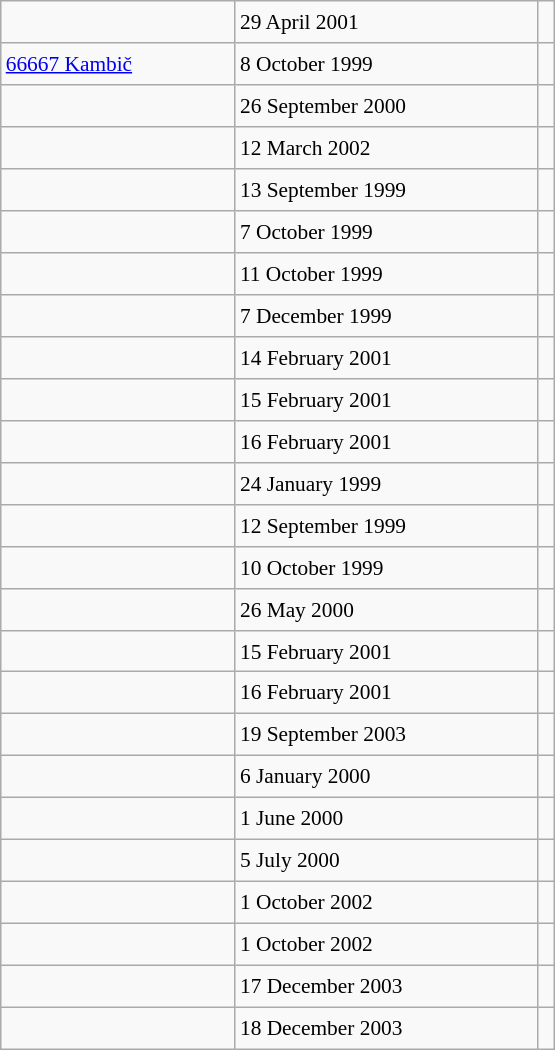<table class="wikitable" style="font-size: 89%; float: left; width: 26em; margin-right: 1em; height: 700px">
<tr>
<td></td>
<td>29 April 2001</td>
<td></td>
</tr>
<tr>
<td><a href='#'>66667 Kambič</a></td>
<td>8 October 1999</td>
<td></td>
</tr>
<tr>
<td></td>
<td>26 September 2000</td>
<td></td>
</tr>
<tr>
<td></td>
<td>12 March 2002</td>
<td></td>
</tr>
<tr>
<td></td>
<td>13 September 1999</td>
<td></td>
</tr>
<tr>
<td></td>
<td>7 October 1999</td>
<td></td>
</tr>
<tr>
<td></td>
<td>11 October 1999</td>
<td></td>
</tr>
<tr>
<td></td>
<td>7 December 1999</td>
<td></td>
</tr>
<tr>
<td></td>
<td>14 February 2001</td>
<td></td>
</tr>
<tr>
<td></td>
<td>15 February 2001</td>
<td></td>
</tr>
<tr>
<td></td>
<td>16 February 2001</td>
<td></td>
</tr>
<tr>
<td></td>
<td>24 January 1999</td>
<td></td>
</tr>
<tr>
<td></td>
<td>12 September 1999</td>
<td></td>
</tr>
<tr>
<td></td>
<td>10 October 1999</td>
<td></td>
</tr>
<tr>
<td></td>
<td>26 May 2000</td>
<td></td>
</tr>
<tr>
<td></td>
<td>15 February 2001</td>
<td></td>
</tr>
<tr>
<td></td>
<td>16 February 2001</td>
<td></td>
</tr>
<tr>
<td></td>
<td>19 September 2003</td>
<td></td>
</tr>
<tr>
<td></td>
<td>6 January 2000</td>
<td></td>
</tr>
<tr>
<td></td>
<td>1 June 2000</td>
<td></td>
</tr>
<tr>
<td></td>
<td>5 July 2000</td>
<td></td>
</tr>
<tr>
<td></td>
<td>1 October 2002</td>
<td></td>
</tr>
<tr>
<td></td>
<td>1 October 2002</td>
<td></td>
</tr>
<tr>
<td></td>
<td>17 December 2003</td>
<td></td>
</tr>
<tr>
<td></td>
<td>18 December 2003</td>
<td></td>
</tr>
</table>
